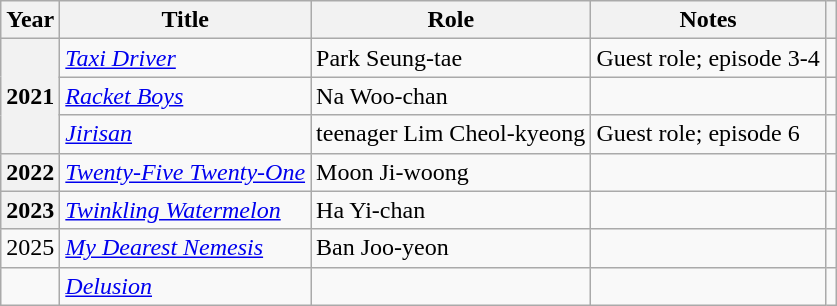<table class="wikitable plainrowheaders sortable">
<tr>
<th scope="col">Year</th>
<th scope="col">Title</th>
<th scope="col">Role</th>
<th scope="col" class="unsortable">Notes</th>
<th scope="col" class="unsortable"></th>
</tr>
<tr>
<th scope="row" rowspan="3">2021</th>
<td><em><a href='#'>Taxi Driver</a></em></td>
<td>Park Seung-tae</td>
<td>Guest role; episode 3-4</td>
<td style="text-align:center"></td>
</tr>
<tr>
<td><em><a href='#'>Racket Boys</a></em></td>
<td>Na Woo-chan</td>
<td></td>
<td style="text-align:center"></td>
</tr>
<tr>
<td><em><a href='#'>Jirisan</a></em></td>
<td>teenager Lim Cheol-kyeong</td>
<td>Guest role; episode 6</td>
<td style="text-align:center"></td>
</tr>
<tr>
<th scope="row">2022</th>
<td><em><a href='#'>Twenty-Five Twenty-One</a></em></td>
<td>Moon Ji-woong</td>
<td></td>
<td style="text-align:center"></td>
</tr>
<tr>
<th scope="row">2023</th>
<td><em><a href='#'>Twinkling Watermelon</a></em></td>
<td>Ha Yi-chan</td>
<td></td>
<td style="text-align:center"></td>
</tr>
<tr>
<td>2025</td>
<td><em><a href='#'>My Dearest Nemesis</a></em></td>
<td>Ban Joo-yeon</td>
<td></td>
<td style="text-align:center"></td>
</tr>
<tr>
<td></td>
<td><em><a href='#'>Delusion</a></em></td>
<td></td>
<td></td>
<td style="text-align:center"></td>
</tr>
</table>
